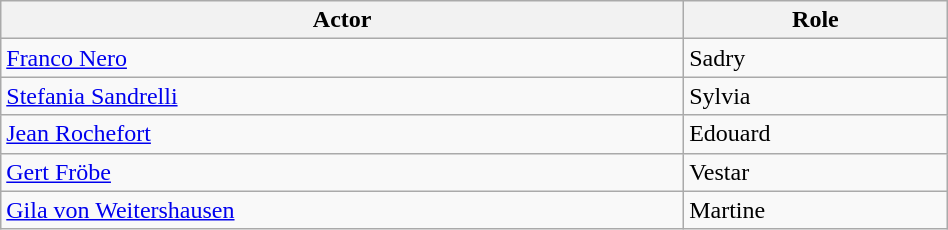<table class="wikitable" style="width:50%;">
<tr ">
<th>Actor</th>
<th>Role</th>
</tr>
<tr>
<td><a href='#'>Franco Nero</a></td>
<td>Sadry</td>
</tr>
<tr>
<td><a href='#'>Stefania Sandrelli</a></td>
<td>Sylvia</td>
</tr>
<tr>
<td><a href='#'>Jean Rochefort</a></td>
<td>Edouard</td>
</tr>
<tr>
<td><a href='#'>Gert Fröbe</a></td>
<td>Vestar</td>
</tr>
<tr>
<td><a href='#'>Gila von Weitershausen</a></td>
<td>Martine</td>
</tr>
</table>
